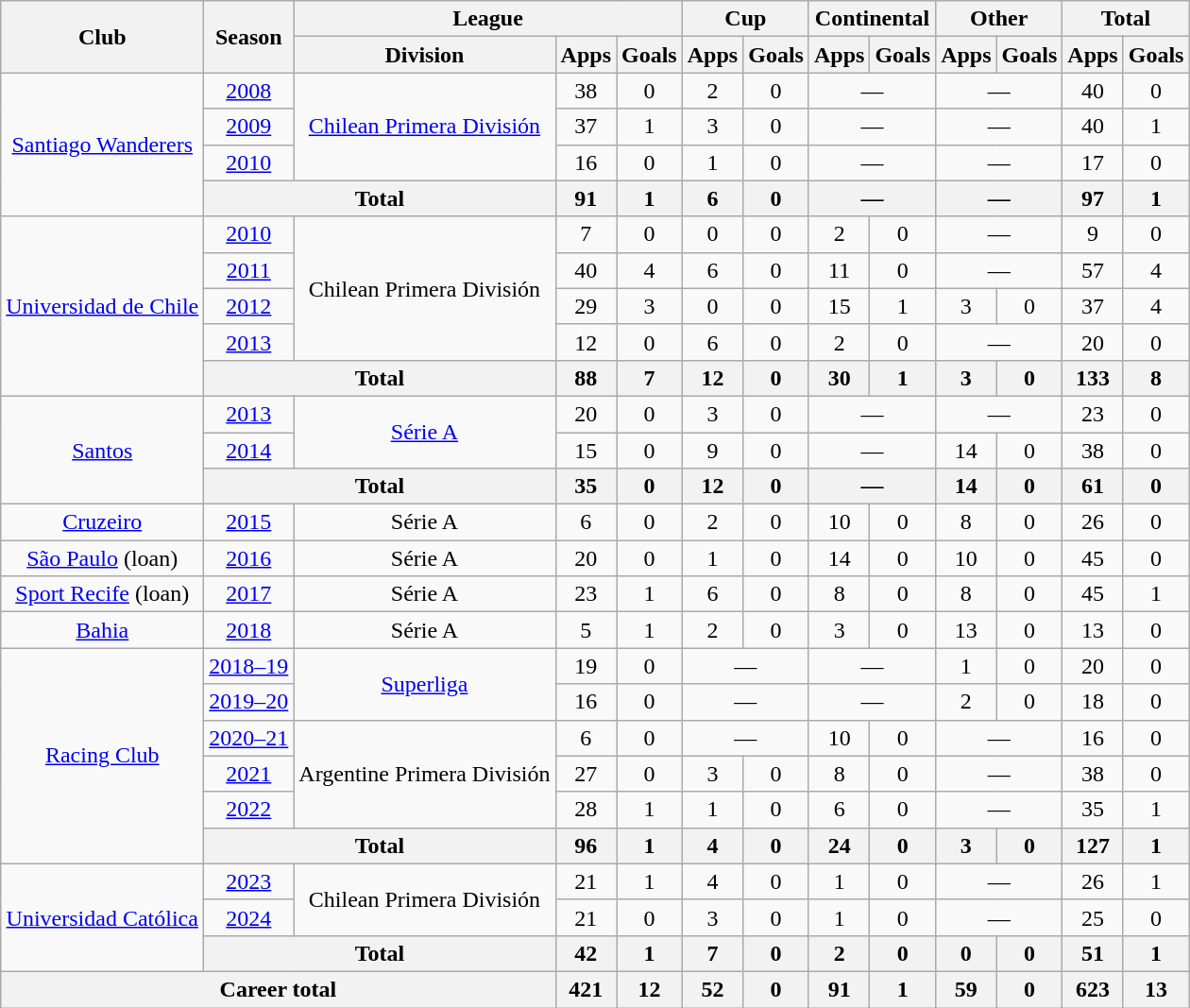<table class="wikitable" style="text-align:center">
<tr>
<th rowspan="2">Club</th>
<th rowspan="2">Season</th>
<th colspan="3">League</th>
<th colspan="2">Cup</th>
<th colspan="2">Continental</th>
<th colspan="2">Other</th>
<th colspan="2">Total</th>
</tr>
<tr>
<th>Division</th>
<th>Apps</th>
<th>Goals</th>
<th>Apps</th>
<th>Goals</th>
<th>Apps</th>
<th>Goals</th>
<th>Apps</th>
<th>Goals</th>
<th>Apps</th>
<th>Goals</th>
</tr>
<tr>
<td rowspan="4"><a href='#'>Santiago Wanderers</a></td>
<td><a href='#'>2008</a></td>
<td rowspan="3"><a href='#'>Chilean Primera División</a></td>
<td>38</td>
<td>0</td>
<td>2</td>
<td>0</td>
<td colspan="2">—</td>
<td colspan="2">—</td>
<td>40</td>
<td>0</td>
</tr>
<tr>
<td><a href='#'>2009</a></td>
<td>37</td>
<td>1</td>
<td>3</td>
<td>0</td>
<td colspan="2">—</td>
<td colspan="2">—</td>
<td>40</td>
<td>1</td>
</tr>
<tr>
<td><a href='#'>2010</a></td>
<td>16</td>
<td>0</td>
<td>1</td>
<td>0</td>
<td colspan="2">—</td>
<td colspan="2">—</td>
<td>17</td>
<td>0</td>
</tr>
<tr>
<th colspan="2">Total</th>
<th>91</th>
<th>1</th>
<th>6</th>
<th>0</th>
<th colspan="2">—</th>
<th colspan="2">—</th>
<th>97</th>
<th>1</th>
</tr>
<tr>
<td rowspan="5"><a href='#'>Universidad de Chile</a></td>
<td><a href='#'>2010</a></td>
<td rowspan="4">Chilean Primera División</td>
<td>7</td>
<td>0</td>
<td>0</td>
<td>0</td>
<td>2</td>
<td>0</td>
<td colspan="2">—</td>
<td>9</td>
<td>0</td>
</tr>
<tr>
<td><a href='#'>2011</a></td>
<td>40</td>
<td>4</td>
<td>6</td>
<td>0</td>
<td>11</td>
<td>0</td>
<td colspan="2">—</td>
<td>57</td>
<td>4</td>
</tr>
<tr>
<td><a href='#'>2012</a></td>
<td>29</td>
<td>3</td>
<td>0</td>
<td>0</td>
<td>15</td>
<td>1</td>
<td>3</td>
<td>0</td>
<td>37</td>
<td>4</td>
</tr>
<tr>
<td><a href='#'>2013</a></td>
<td>12</td>
<td>0</td>
<td>6</td>
<td>0</td>
<td>2</td>
<td>0</td>
<td colspan="2">—</td>
<td>20</td>
<td>0</td>
</tr>
<tr>
<th colspan="2">Total</th>
<th>88</th>
<th>7</th>
<th>12</th>
<th>0</th>
<th>30</th>
<th>1</th>
<th>3</th>
<th>0</th>
<th>133</th>
<th>8</th>
</tr>
<tr>
<td rowspan="3"><a href='#'>Santos</a></td>
<td><a href='#'>2013</a></td>
<td rowspan="2"><a href='#'>Série A</a></td>
<td>20</td>
<td>0</td>
<td>3</td>
<td>0</td>
<td colspan="2">—</td>
<td colspan="2">—</td>
<td>23</td>
<td>0</td>
</tr>
<tr>
<td><a href='#'>2014</a></td>
<td>15</td>
<td>0</td>
<td>9</td>
<td>0</td>
<td colspan="2">—</td>
<td>14</td>
<td>0</td>
<td>38</td>
<td>0</td>
</tr>
<tr>
<th colspan="2">Total</th>
<th>35</th>
<th>0</th>
<th>12</th>
<th>0</th>
<th colspan="2">—</th>
<th>14</th>
<th>0</th>
<th>61</th>
<th>0</th>
</tr>
<tr>
<td><a href='#'>Cruzeiro</a></td>
<td><a href='#'>2015</a></td>
<td>Série A</td>
<td>6</td>
<td>0</td>
<td>2</td>
<td>0</td>
<td>10</td>
<td>0</td>
<td>8</td>
<td>0</td>
<td>26</td>
<td>0</td>
</tr>
<tr>
<td><a href='#'>São Paulo</a> (loan)</td>
<td><a href='#'>2016</a></td>
<td>Série A</td>
<td>20</td>
<td>0</td>
<td>1</td>
<td>0</td>
<td>14</td>
<td>0</td>
<td>10</td>
<td>0</td>
<td>45</td>
<td>0</td>
</tr>
<tr>
<td><a href='#'>Sport Recife</a> (loan)</td>
<td><a href='#'>2017</a></td>
<td>Série A</td>
<td>23</td>
<td>1</td>
<td>6</td>
<td>0</td>
<td>8</td>
<td>0</td>
<td>8</td>
<td>0</td>
<td>45</td>
<td>1</td>
</tr>
<tr>
<td><a href='#'>Bahia</a></td>
<td><a href='#'>2018</a></td>
<td>Série A</td>
<td>5</td>
<td>1</td>
<td>2</td>
<td>0</td>
<td>3</td>
<td>0</td>
<td>13</td>
<td>0</td>
<td>13</td>
<td>0</td>
</tr>
<tr>
<td rowspan="6"><a href='#'>Racing Club</a></td>
<td><a href='#'>2018–19</a></td>
<td rowspan="2"><a href='#'>Superliga</a></td>
<td>19</td>
<td>0</td>
<td colspan="2">—</td>
<td colspan="2">—</td>
<td>1</td>
<td>0</td>
<td>20</td>
<td>0</td>
</tr>
<tr>
<td><a href='#'>2019–20</a></td>
<td>16</td>
<td>0</td>
<td colspan="2">—</td>
<td colspan="2">—</td>
<td>2</td>
<td>0</td>
<td>18</td>
<td>0</td>
</tr>
<tr>
<td><a href='#'>2020–21</a></td>
<td rowspan="3">Argentine Primera División</td>
<td>6</td>
<td>0</td>
<td colspan="2">—</td>
<td>10</td>
<td>0</td>
<td colspan="2">—</td>
<td>16</td>
<td>0</td>
</tr>
<tr>
<td><a href='#'>2021</a></td>
<td>27</td>
<td>0</td>
<td>3</td>
<td>0</td>
<td>8</td>
<td>0</td>
<td colspan="2">—</td>
<td>38</td>
<td>0</td>
</tr>
<tr>
<td><a href='#'>2022</a></td>
<td>28</td>
<td>1</td>
<td>1</td>
<td>0</td>
<td>6</td>
<td>0</td>
<td colspan="2">—</td>
<td>35</td>
<td>1</td>
</tr>
<tr>
<th colspan="2">Total</th>
<th>96</th>
<th>1</th>
<th>4</th>
<th>0</th>
<th>24</th>
<th>0</th>
<th>3</th>
<th>0</th>
<th>127</th>
<th>1</th>
</tr>
<tr>
<td rowspan="3"><a href='#'>Universidad Católica</a></td>
<td><a href='#'>2023</a></td>
<td rowspan="2">Chilean Primera División</td>
<td>21</td>
<td>1</td>
<td>4</td>
<td>0</td>
<td>1</td>
<td>0</td>
<td colspan="2">—</td>
<td>26</td>
<td>1</td>
</tr>
<tr>
<td><a href='#'>2024</a></td>
<td>21</td>
<td>0</td>
<td>3</td>
<td>0</td>
<td>1</td>
<td>0</td>
<td colspan="2">—</td>
<td>25</td>
<td>0</td>
</tr>
<tr>
<th colspan="2">Total</th>
<th>42</th>
<th>1</th>
<th>7</th>
<th>0</th>
<th>2</th>
<th>0</th>
<th>0</th>
<th>0</th>
<th>51</th>
<th>1</th>
</tr>
<tr>
<th colspan="3">Career total</th>
<th>421</th>
<th>12</th>
<th>52</th>
<th>0</th>
<th>91</th>
<th>1</th>
<th>59</th>
<th>0</th>
<th>623</th>
<th>13</th>
</tr>
</table>
